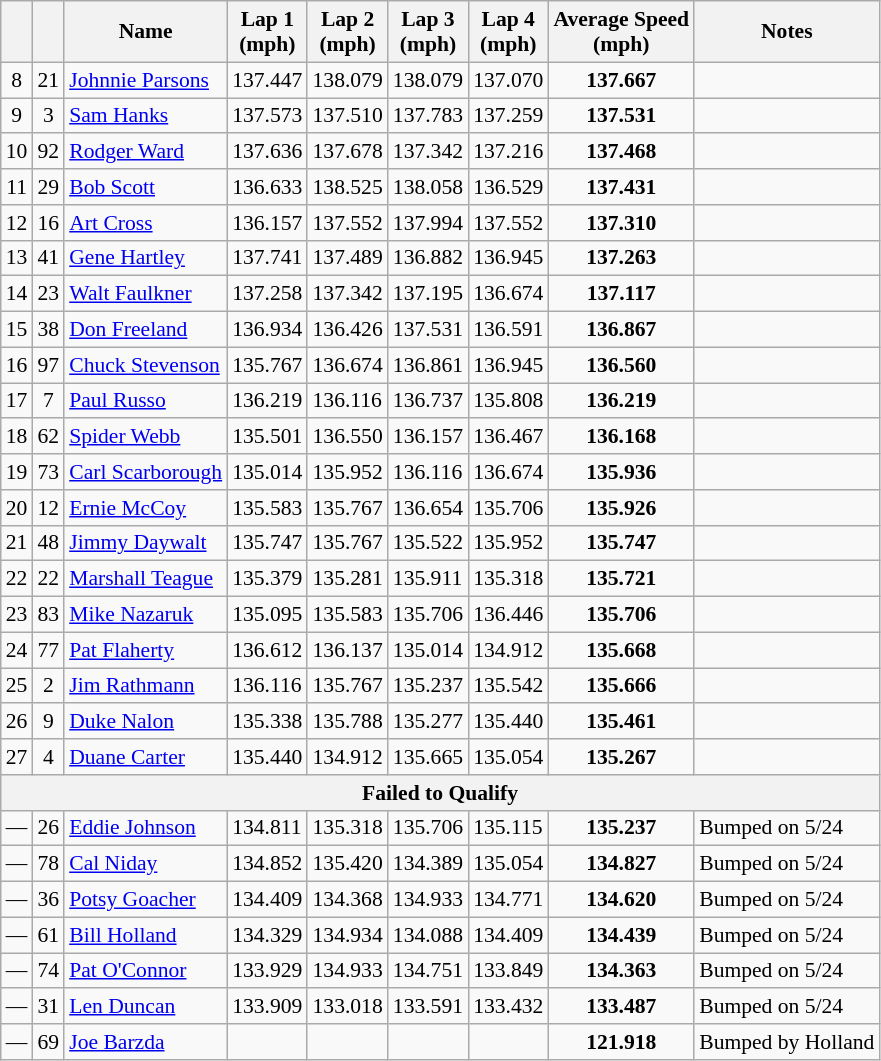<table class="wikitable" style="font-size: 90%;">
<tr align="center">
<th></th>
<th></th>
<th>Name</th>
<th>Lap 1<br>(mph)</th>
<th>Lap 2<br>(mph)</th>
<th>Lap 3<br>(mph)</th>
<th>Lap 4<br>(mph)</th>
<th>Average Speed<br>(mph)</th>
<th>Notes</th>
</tr>
<tr>
<td align=center>8</td>
<td align=center>21</td>
<td><a href='#'>Johnnie Parsons</a></td>
<td>137.447</td>
<td>138.079</td>
<td>138.079</td>
<td>137.070</td>
<td align=center><strong>137.667</strong></td>
<td></td>
</tr>
<tr>
<td align=center>9</td>
<td align=center>3</td>
<td><a href='#'>Sam Hanks</a></td>
<td>137.573</td>
<td>137.510</td>
<td>137.783</td>
<td>137.259</td>
<td align=center><strong>137.531</strong></td>
<td></td>
</tr>
<tr>
<td align=center>10</td>
<td align=center>92</td>
<td><a href='#'>Rodger Ward</a></td>
<td>137.636</td>
<td>137.678</td>
<td>137.342</td>
<td>137.216</td>
<td align=center><strong>137.468</strong></td>
<td></td>
</tr>
<tr>
<td align=center>11</td>
<td align=center>29</td>
<td><a href='#'>Bob Scott</a></td>
<td>136.633</td>
<td>138.525</td>
<td>138.058</td>
<td>136.529</td>
<td align=center><strong>137.431</strong></td>
<td></td>
</tr>
<tr>
<td align=center>12</td>
<td align=center>16</td>
<td><a href='#'>Art Cross</a></td>
<td>136.157</td>
<td>137.552</td>
<td>137.994</td>
<td>137.552</td>
<td align=center><strong>137.310</strong></td>
<td></td>
</tr>
<tr>
<td align=center>13</td>
<td align=center>41</td>
<td><a href='#'>Gene Hartley</a></td>
<td>137.741</td>
<td>137.489</td>
<td>136.882</td>
<td>136.945</td>
<td align=center><strong>137.263</strong></td>
<td></td>
</tr>
<tr>
<td align=center>14</td>
<td align=center>23</td>
<td><a href='#'>Walt Faulkner</a></td>
<td>137.258</td>
<td>137.342</td>
<td>137.195</td>
<td>136.674</td>
<td align=center><strong>137.117</strong></td>
<td></td>
</tr>
<tr>
<td align=center>15</td>
<td align=center>38</td>
<td><a href='#'>Don Freeland</a></td>
<td>136.934</td>
<td>136.426</td>
<td>137.531</td>
<td>136.591</td>
<td align=center><strong>136.867</strong></td>
<td></td>
</tr>
<tr>
<td align=center>16</td>
<td align=center>97</td>
<td><a href='#'>Chuck Stevenson</a></td>
<td>135.767</td>
<td>136.674</td>
<td>136.861</td>
<td>136.945</td>
<td align=center><strong>136.560</strong></td>
<td></td>
</tr>
<tr>
<td align=center>17</td>
<td align=center>7</td>
<td><a href='#'>Paul Russo</a></td>
<td>136.219</td>
<td>136.116</td>
<td>136.737</td>
<td>135.808</td>
<td align=center><strong>136.219</strong></td>
<td></td>
</tr>
<tr>
<td align=center>18</td>
<td align=center>62</td>
<td><a href='#'>Spider Webb</a></td>
<td>135.501</td>
<td>136.550</td>
<td>136.157</td>
<td>136.467</td>
<td align=center><strong>136.168</strong></td>
<td></td>
</tr>
<tr>
<td align=center>19</td>
<td align=center>73</td>
<td><a href='#'>Carl Scarborough</a></td>
<td>135.014</td>
<td>135.952</td>
<td>136.116</td>
<td>136.674</td>
<td align=center><strong>135.936</strong></td>
<td></td>
</tr>
<tr>
<td align=center>20</td>
<td align=center>12</td>
<td><a href='#'>Ernie McCoy</a></td>
<td>135.583</td>
<td>135.767</td>
<td>136.654</td>
<td>135.706</td>
<td align=center><strong>135.926</strong></td>
<td></td>
</tr>
<tr>
<td align=center>21</td>
<td align=center>48</td>
<td><a href='#'>Jimmy Daywalt</a></td>
<td>135.747</td>
<td>135.767</td>
<td>135.522</td>
<td>135.952</td>
<td align=center><strong>135.747</strong></td>
<td></td>
</tr>
<tr>
<td align=center>22</td>
<td align=center>22</td>
<td><a href='#'>Marshall Teague</a></td>
<td>135.379</td>
<td>135.281</td>
<td>135.911</td>
<td>135.318</td>
<td align=center><strong>135.721</strong></td>
<td></td>
</tr>
<tr>
<td align=center>23</td>
<td align=center>83</td>
<td><a href='#'>Mike Nazaruk</a></td>
<td>135.095</td>
<td>135.583</td>
<td>135.706</td>
<td>136.446</td>
<td align=center><strong>135.706</strong></td>
<td></td>
</tr>
<tr>
<td align=center>24</td>
<td align=center>77</td>
<td><a href='#'>Pat Flaherty</a></td>
<td>136.612</td>
<td>136.137</td>
<td>135.014</td>
<td>134.912</td>
<td align=center><strong>135.668</strong></td>
<td></td>
</tr>
<tr>
<td align=center>25</td>
<td align=center>2</td>
<td><a href='#'>Jim Rathmann</a></td>
<td>136.116</td>
<td>135.767</td>
<td>135.237</td>
<td>135.542</td>
<td align=center><strong>135.666</strong></td>
<td></td>
</tr>
<tr>
<td align=center>26</td>
<td align=center>9</td>
<td><a href='#'>Duke Nalon</a></td>
<td>135.338</td>
<td>135.788</td>
<td>135.277</td>
<td>135.440</td>
<td align=center><strong>135.461</strong></td>
<td></td>
</tr>
<tr>
<td align=center>27</td>
<td align=center>4</td>
<td><a href='#'>Duane Carter</a></td>
<td>135.440</td>
<td>134.912</td>
<td>135.665</td>
<td>135.054</td>
<td align=center><strong>135.267</strong></td>
<td></td>
</tr>
<tr>
<th colspan=9>Failed to Qualify</th>
</tr>
<tr>
<td align=center>—</td>
<td align=center>26</td>
<td><a href='#'>Eddie Johnson</a></td>
<td>134.811</td>
<td>135.318</td>
<td>135.706</td>
<td>135.115</td>
<td align=center><strong>135.237</strong></td>
<td>Bumped on 5/24</td>
</tr>
<tr>
<td align=center>—</td>
<td align=center>78</td>
<td><a href='#'>Cal Niday</a></td>
<td>134.852</td>
<td>135.420</td>
<td>134.389</td>
<td>135.054</td>
<td align=center><strong>134.827</strong></td>
<td>Bumped on 5/24</td>
</tr>
<tr>
<td align=center>—</td>
<td align=center>36</td>
<td><a href='#'>Potsy Goacher</a></td>
<td>134.409</td>
<td>134.368</td>
<td>134.933</td>
<td>134.771</td>
<td align=center><strong>134.620</strong></td>
<td>Bumped on 5/24</td>
</tr>
<tr>
<td align=center>—</td>
<td align=center>61</td>
<td><a href='#'>Bill Holland</a></td>
<td>134.329</td>
<td>134.934</td>
<td>134.088</td>
<td>134.409</td>
<td align=center><strong>134.439</strong></td>
<td>Bumped on 5/24</td>
</tr>
<tr>
<td align=center>—</td>
<td align=center>74</td>
<td><a href='#'>Pat O'Connor</a></td>
<td>133.929</td>
<td>134.933</td>
<td>134.751</td>
<td>133.849</td>
<td align=center><strong>134.363</strong></td>
<td>Bumped on 5/24</td>
</tr>
<tr>
<td align=center>—</td>
<td align=center>31</td>
<td><a href='#'>Len Duncan</a></td>
<td>133.909</td>
<td>133.018</td>
<td>133.591</td>
<td>133.432</td>
<td align=center><strong>133.487</strong></td>
<td>Bumped on 5/24</td>
</tr>
<tr>
<td align=center>—</td>
<td align=center>69</td>
<td><a href='#'>Joe Barzda</a></td>
<td></td>
<td></td>
<td></td>
<td></td>
<td align=center><strong>121.918</strong></td>
<td>Bumped by Holland</td>
</tr>
</table>
